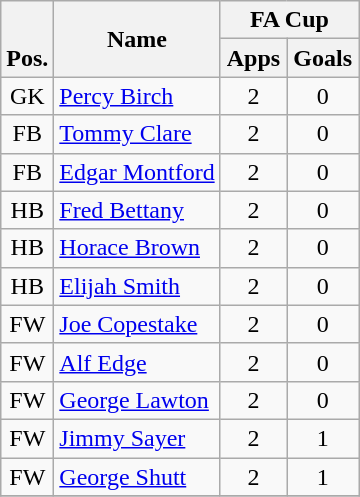<table class="wikitable" style="text-align:center">
<tr>
<th rowspan="2" valign="bottom">Pos.</th>
<th rowspan="2">Name</th>
<th colspan="2" width="85">FA Cup</th>
</tr>
<tr>
<th>Apps</th>
<th>Goals</th>
</tr>
<tr>
<td>GK</td>
<td align="left"> <a href='#'>Percy Birch</a></td>
<td>2</td>
<td>0</td>
</tr>
<tr>
<td>FB</td>
<td align="left"> <a href='#'>Tommy Clare</a></td>
<td>2</td>
<td>0</td>
</tr>
<tr>
<td>FB</td>
<td align="left"> <a href='#'>Edgar Montford</a></td>
<td>2</td>
<td>0</td>
</tr>
<tr>
<td>HB</td>
<td align="left"> <a href='#'>Fred Bettany</a></td>
<td>2</td>
<td>0</td>
</tr>
<tr>
<td>HB</td>
<td align="left"> <a href='#'>Horace Brown</a></td>
<td>2</td>
<td>0</td>
</tr>
<tr>
<td>HB</td>
<td align="left"> <a href='#'>Elijah Smith</a></td>
<td>2</td>
<td>0</td>
</tr>
<tr>
<td>FW</td>
<td align="left"> <a href='#'>Joe Copestake</a></td>
<td>2</td>
<td>0</td>
</tr>
<tr>
<td>FW</td>
<td align="left"> <a href='#'>Alf Edge</a></td>
<td>2</td>
<td>0</td>
</tr>
<tr>
<td>FW</td>
<td align="left"> <a href='#'>George Lawton</a></td>
<td>2</td>
<td>0</td>
</tr>
<tr>
<td>FW</td>
<td align="left"> <a href='#'>Jimmy Sayer</a></td>
<td>2</td>
<td>1</td>
</tr>
<tr>
<td>FW</td>
<td align="left"> <a href='#'>George Shutt</a></td>
<td>2</td>
<td>1</td>
</tr>
<tr>
</tr>
</table>
